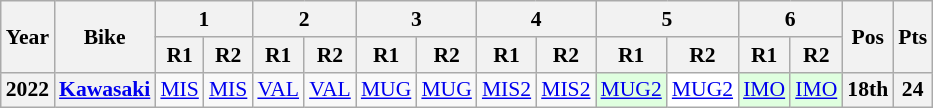<table class="wikitable" style="text-align:center; font-size:90%">
<tr>
<th valign="middle" rowspan=2>Year</th>
<th valign="middle" rowspan=2>Bike</th>
<th colspan=2>1</th>
<th colspan=2>2</th>
<th colspan=2>3</th>
<th colspan=2>4</th>
<th colspan=2>5</th>
<th colspan=2>6</th>
<th rowspan=2>Pos</th>
<th rowspan=2>Pts</th>
</tr>
<tr>
<th>R1</th>
<th>R2</th>
<th>R1</th>
<th>R2</th>
<th>R1</th>
<th>R2</th>
<th>R1</th>
<th>R2</th>
<th>R1</th>
<th>R2</th>
<th>R1</th>
<th>R2</th>
</tr>
<tr>
<th>2022</th>
<th><a href='#'>Kawasaki</a></th>
<td style="background:#;"><a href='#'>MIS</a><br></td>
<td style="background:#;"><a href='#'>MIS</a><br></td>
<td style="background:#;"><a href='#'>VAL</a><br></td>
<td style="background:#;"><a href='#'>VAL</a><br></td>
<td style="background:#;"><a href='#'>MUG</a><br></td>
<td style="background:#;"><a href='#'>MUG</a><br></td>
<td style="background:#;"><a href='#'>MIS2</a><br></td>
<td style="background:#;"><a href='#'>MIS2</a><br></td>
<td style="background:#dfffdf;"><a href='#'>MUG2</a><br></td>
<td style="background:#FFFFFF;"><a href='#'>MUG2</a><br></td>
<td style="background:#dfffdf;"><a href='#'>IMO</a><br></td>
<td style="background:#dfffdf;"><a href='#'>IMO</a><br></td>
<th style="background:#;">18th</th>
<th style="background:#;">24</th>
</tr>
</table>
